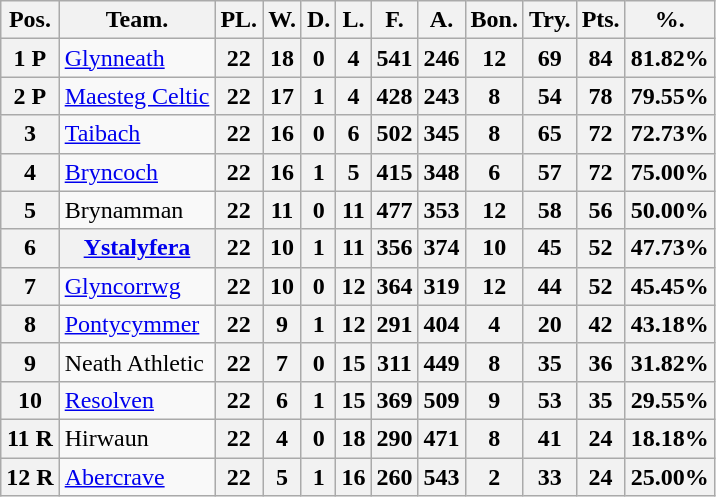<table class="wikitable">
<tr>
<th>Pos.</th>
<th>Team.</th>
<th>PL.</th>
<th>W.</th>
<th>D.</th>
<th>L.</th>
<th>F.</th>
<th>A.</th>
<th>Bon.</th>
<th>Try.</th>
<th>Pts.</th>
<th>%.</th>
</tr>
<tr>
<th>1 P</th>
<td><a href='#'>Glynneath</a></td>
<th>22</th>
<th>18</th>
<th>0</th>
<th>4</th>
<th>541</th>
<th>246</th>
<th>12</th>
<th>69</th>
<th>84</th>
<th>81.82%</th>
</tr>
<tr>
<th>2 P</th>
<td><a href='#'>Maesteg Celtic</a></td>
<th>22</th>
<th>17</th>
<th>1</th>
<th>4</th>
<th>428</th>
<th>243</th>
<th>8</th>
<th>54</th>
<th>78</th>
<th>79.55%</th>
</tr>
<tr>
<th>3</th>
<td><a href='#'>Taibach</a></td>
<th>22</th>
<th>16</th>
<th>0</th>
<th>6</th>
<th>502</th>
<th>345</th>
<th>8</th>
<th>65</th>
<th>72</th>
<th>72.73%</th>
</tr>
<tr>
<th>4</th>
<td><a href='#'>Bryncoch</a></td>
<th>22</th>
<th>16</th>
<th>1</th>
<th>5</th>
<th>415</th>
<th>348</th>
<th>6</th>
<th>57</th>
<th>72</th>
<th>75.00%</th>
</tr>
<tr>
<th>5</th>
<td>Brynamman</td>
<th>22</th>
<th>11</th>
<th>0</th>
<th>11</th>
<th>477</th>
<th>353</th>
<th>12</th>
<th>58</th>
<th>56</th>
<th>50.00%</th>
</tr>
<tr>
<th>6</th>
<th><a href='#'>Ystalyfera</a></th>
<th>22</th>
<th>10</th>
<th>1</th>
<th>11</th>
<th>356</th>
<th>374</th>
<th>10</th>
<th>45</th>
<th>52</th>
<th>47.73%</th>
</tr>
<tr>
<th>7</th>
<td><a href='#'>Glyncorrwg</a></td>
<th>22</th>
<th>10</th>
<th>0</th>
<th>12</th>
<th>364</th>
<th>319</th>
<th>12</th>
<th>44</th>
<th>52</th>
<th>45.45%</th>
</tr>
<tr>
<th>8</th>
<td><a href='#'>Pontycymmer</a></td>
<th>22</th>
<th>9</th>
<th>1</th>
<th>12</th>
<th>291</th>
<th>404</th>
<th>4</th>
<th>20</th>
<th>42</th>
<th>43.18%</th>
</tr>
<tr>
<th>9</th>
<td>Neath Athletic</td>
<th>22</th>
<th>7</th>
<th>0</th>
<th>15</th>
<th>311</th>
<th>449</th>
<th>8</th>
<th>35</th>
<th>36</th>
<th>31.82%</th>
</tr>
<tr>
<th>10</th>
<td><a href='#'>Resolven</a></td>
<th>22</th>
<th>6</th>
<th>1</th>
<th>15</th>
<th>369</th>
<th>509</th>
<th>9</th>
<th>53</th>
<th>35</th>
<th>29.55%</th>
</tr>
<tr>
<th>11 R</th>
<td>Hirwaun</td>
<th>22</th>
<th>4</th>
<th>0</th>
<th>18</th>
<th>290</th>
<th>471</th>
<th>8</th>
<th>41</th>
<th>24</th>
<th>18.18%</th>
</tr>
<tr>
<th>12 R</th>
<td><a href='#'>Abercrave</a></td>
<th>22</th>
<th>5</th>
<th>1</th>
<th>16</th>
<th>260</th>
<th>543</th>
<th>2</th>
<th>33</th>
<th>24</th>
<th>25.00%</th>
</tr>
</table>
